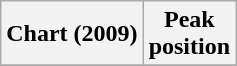<table class="wikitable plainrowheaders" style="text-align:center">
<tr>
<th scope="col">Chart (2009)</th>
<th scope="col">Peak<br> position</th>
</tr>
<tr>
</tr>
</table>
